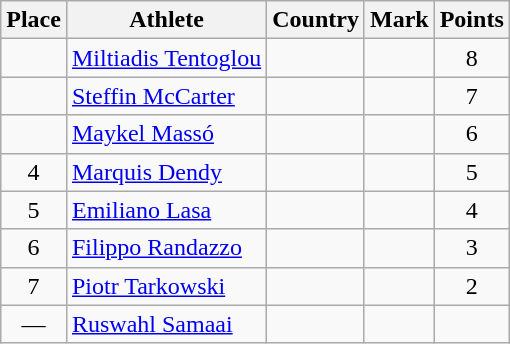<table class="wikitable">
<tr>
<th>Place</th>
<th>Athlete</th>
<th>Country</th>
<th>Mark</th>
<th>Points</th>
</tr>
<tr>
<td align=center></td>
<td><a href='#'>Miltiadis Tentoglou</a></td>
<td></td>
<td> </td>
<td align=center>8</td>
</tr>
<tr>
<td align=center></td>
<td><a href='#'>Steffin McCarter</a></td>
<td></td>
<td> </td>
<td align=center>7</td>
</tr>
<tr>
<td align=center></td>
<td><a href='#'>Maykel Massó</a></td>
<td></td>
<td> </td>
<td align=center>6</td>
</tr>
<tr>
<td align=center>4</td>
<td><a href='#'>Marquis Dendy</a></td>
<td></td>
<td> </td>
<td align=center>5</td>
</tr>
<tr>
<td align=center>5</td>
<td><a href='#'>Emiliano Lasa</a></td>
<td></td>
<td> </td>
<td align=center>4</td>
</tr>
<tr>
<td align=center>6</td>
<td><a href='#'>Filippo Randazzo</a></td>
<td></td>
<td> </td>
<td align=center>3</td>
</tr>
<tr>
<td align=center>7</td>
<td><a href='#'>Piotr Tarkowski</a></td>
<td></td>
<td> </td>
<td align=center>2</td>
</tr>
<tr>
<td align=center>—</td>
<td><a href='#'>Ruswahl Samaai</a></td>
<td></td>
<td></td>
<td align=center></td>
</tr>
</table>
